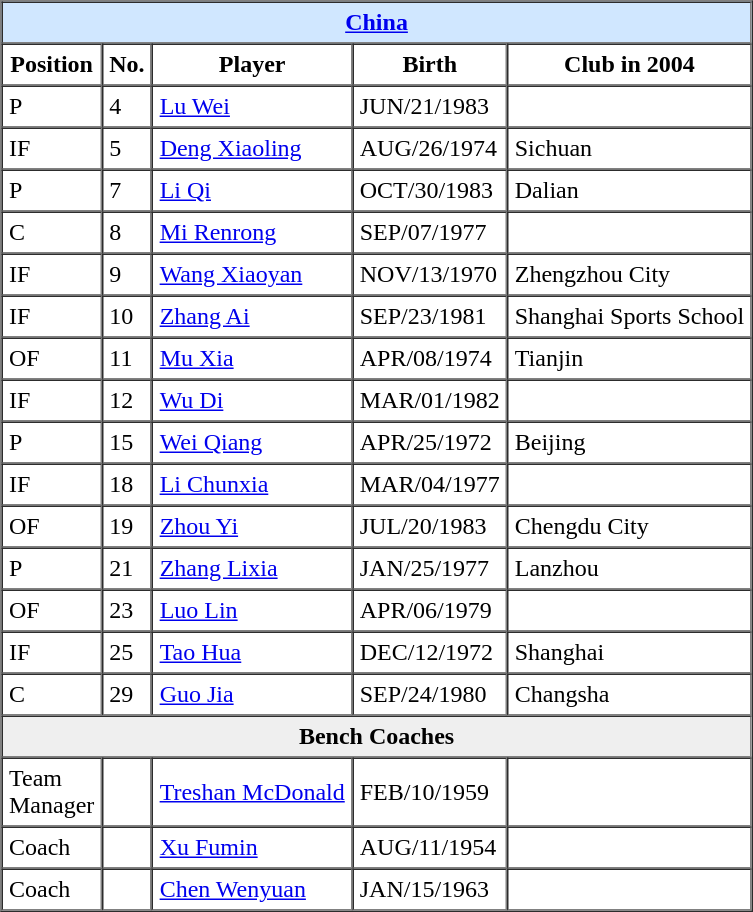<table border=1 cellpadding=4 cellspacing=0>
<tr>
<th colspan=5 bgcolor=#d0e7ff><a href='#'>China</a></th>
</tr>
<tr>
<th>Position</th>
<th>No.</th>
<th>Player</th>
<th>Birth</th>
<th>Club in 2004</th>
</tr>
<tr>
<td>P</td>
<td>4</td>
<td><a href='#'>Lu Wei</a></td>
<td>JUN/21/1983</td>
<td></td>
</tr>
<tr>
<td>IF</td>
<td>5</td>
<td><a href='#'>Deng Xiaoling</a></td>
<td>AUG/26/1974</td>
<td>Sichuan</td>
</tr>
<tr>
<td>P</td>
<td>7</td>
<td><a href='#'>Li Qi</a></td>
<td>OCT/30/1983</td>
<td>Dalian</td>
</tr>
<tr>
<td>C</td>
<td>8</td>
<td><a href='#'>Mi Renrong</a></td>
<td>SEP/07/1977</td>
<td></td>
</tr>
<tr>
<td>IF</td>
<td>9</td>
<td><a href='#'>Wang Xiaoyan</a></td>
<td>NOV/13/1970</td>
<td>Zhengzhou City</td>
</tr>
<tr>
<td>IF</td>
<td>10</td>
<td><a href='#'>Zhang Ai</a></td>
<td>SEP/23/1981</td>
<td>Shanghai Sports School</td>
</tr>
<tr>
<td>OF</td>
<td>11</td>
<td><a href='#'>Mu Xia</a></td>
<td>APR/08/1974</td>
<td>Tianjin</td>
</tr>
<tr>
<td>IF</td>
<td>12</td>
<td><a href='#'>Wu Di</a></td>
<td>MAR/01/1982</td>
<td></td>
</tr>
<tr>
<td>P</td>
<td>15</td>
<td><a href='#'>Wei Qiang</a></td>
<td>APR/25/1972</td>
<td>Beijing</td>
</tr>
<tr>
<td>IF</td>
<td>18</td>
<td><a href='#'>Li Chunxia</a></td>
<td>MAR/04/1977</td>
<td></td>
</tr>
<tr>
<td>OF</td>
<td>19</td>
<td><a href='#'>Zhou Yi</a></td>
<td>JUL/20/1983</td>
<td>Chengdu City</td>
</tr>
<tr>
<td>P</td>
<td>21</td>
<td><a href='#'>Zhang Lixia</a></td>
<td>JAN/25/1977</td>
<td>Lanzhou</td>
</tr>
<tr>
<td>OF</td>
<td>23</td>
<td><a href='#'>Luo Lin</a></td>
<td>APR/06/1979</td>
<td></td>
</tr>
<tr>
<td>IF</td>
<td>25</td>
<td><a href='#'>Tao Hua</a></td>
<td>DEC/12/1972</td>
<td>Shanghai</td>
</tr>
<tr>
<td>C</td>
<td>29</td>
<td><a href='#'>Guo Jia</a></td>
<td>SEP/24/1980</td>
<td>Changsha</td>
</tr>
<tr>
<th colspan=5 bgcolor=#efefef><strong>Bench Coaches</strong></th>
</tr>
<tr>
<td>Team<br> Manager</td>
<td></td>
<td><a href='#'>Treshan McDonald</a></td>
<td>FEB/10/1959</td>
<td></td>
</tr>
<tr>
<td>Coach</td>
<td></td>
<td><a href='#'>Xu Fumin</a></td>
<td>AUG/11/1954</td>
<td></td>
</tr>
<tr>
<td>Coach</td>
<td></td>
<td><a href='#'>Chen Wenyuan</a></td>
<td>JAN/15/1963</td>
<td></td>
</tr>
</table>
